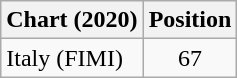<table class="wikitable sortable plainrowheaders">
<tr>
<th>Chart (2020)</th>
<th>Position</th>
</tr>
<tr>
<td>Italy (FIMI)</td>
<td align="center">67</td>
</tr>
</table>
